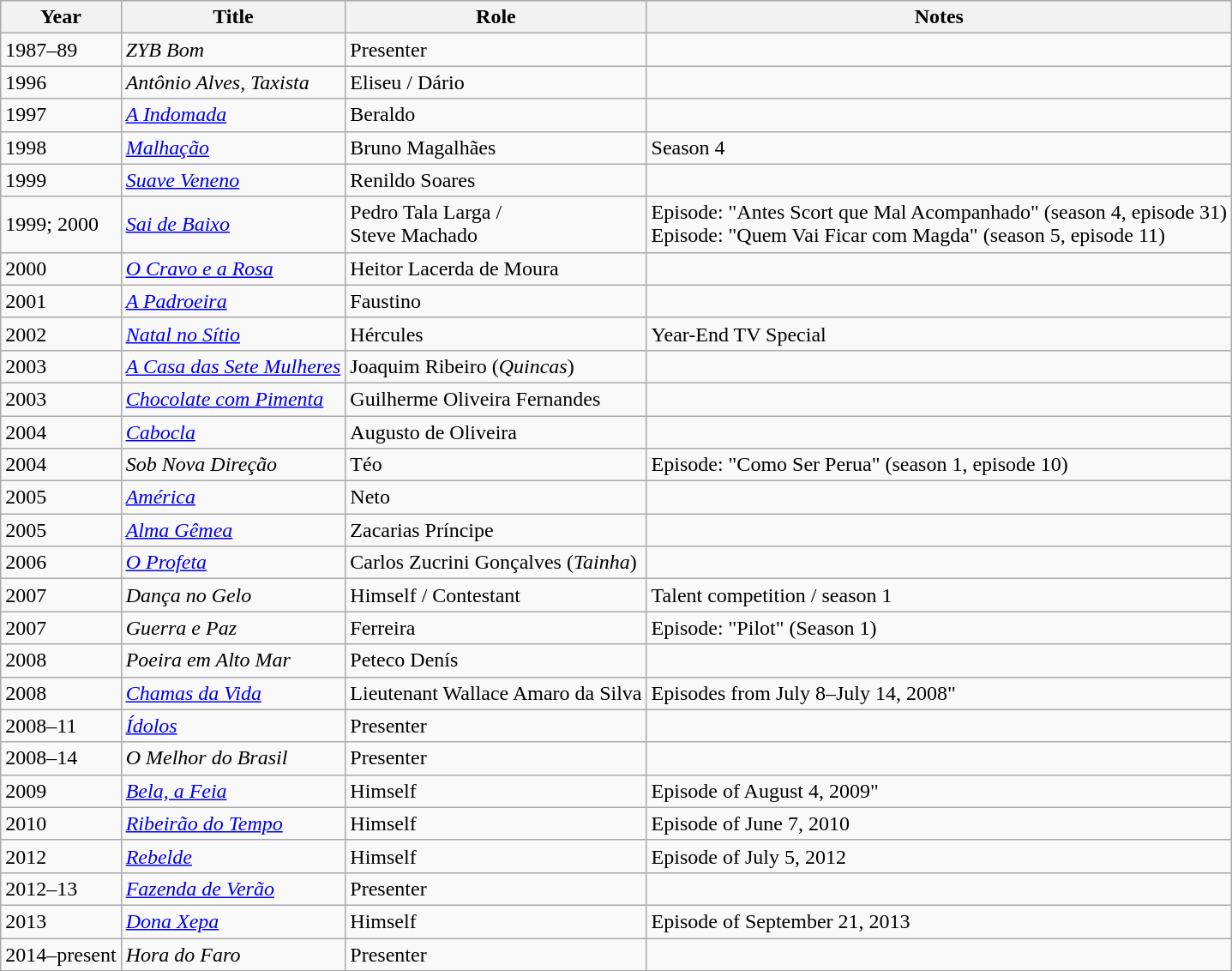<table class="wikitable sortable">
<tr>
<th>Year</th>
<th>Title</th>
<th>Role</th>
<th>Notes</th>
</tr>
<tr>
<td>1987–89</td>
<td><em>ZYB Bom</em></td>
<td>Presenter</td>
<td></td>
</tr>
<tr>
<td>1996</td>
<td><em>Antônio Alves, Taxista</em></td>
<td>Eliseu / Dário</td>
<td></td>
</tr>
<tr>
<td>1997</td>
<td><em><a href='#'>A Indomada</a></em></td>
<td>Beraldo</td>
<td></td>
</tr>
<tr>
<td>1998</td>
<td><em><a href='#'>Malhação</a></em></td>
<td>Bruno Magalhães</td>
<td>Season 4</td>
</tr>
<tr>
<td>1999</td>
<td><em><a href='#'>Suave Veneno</a></em></td>
<td>Renildo Soares</td>
<td></td>
</tr>
<tr>
<td>1999; 2000</td>
<td><em><a href='#'>Sai de Baixo</a></em></td>
<td>Pedro Tala Larga /<br>Steve Machado</td>
<td>Episode: "Antes Scort que Mal Acompanhado" (season 4, episode 31)<br>Episode: "Quem Vai Ficar com Magda" (season 5, episode 11)</td>
</tr>
<tr>
<td>2000</td>
<td><em><a href='#'>O Cravo e a Rosa</a></em></td>
<td>Heitor Lacerda de Moura</td>
<td></td>
</tr>
<tr>
<td>2001</td>
<td><em><a href='#'>A Padroeira</a></em></td>
<td>Faustino</td>
<td></td>
</tr>
<tr>
<td>2002</td>
<td><em><a href='#'>Natal no Sítio</a></em></td>
<td>Hércules</td>
<td>Year-End TV Special</td>
</tr>
<tr>
<td>2003</td>
<td><em><a href='#'>A Casa das Sete Mulheres</a></em></td>
<td>Joaquim Ribeiro (<em>Quincas</em>)</td>
<td></td>
</tr>
<tr>
<td>2003</td>
<td><em><a href='#'>Chocolate com Pimenta</a></em></td>
<td>Guilherme Oliveira Fernandes</td>
<td></td>
</tr>
<tr>
<td>2004</td>
<td><em><a href='#'>Cabocla</a></em></td>
<td>Augusto de Oliveira</td>
<td></td>
</tr>
<tr>
<td>2004</td>
<td><em>Sob Nova Direção</em></td>
<td>Téo</td>
<td>Episode: "Como Ser Perua" (season 1, episode 10)</td>
</tr>
<tr>
<td>2005</td>
<td><em><a href='#'>América</a></em></td>
<td>Neto</td>
<td></td>
</tr>
<tr>
<td>2005</td>
<td><em><a href='#'>Alma Gêmea</a></em></td>
<td>Zacarias Príncipe</td>
<td></td>
</tr>
<tr>
<td>2006</td>
<td><em><a href='#'>O Profeta</a></em></td>
<td>Carlos Zucrini Gonçalves (<em>Tainha</em>)</td>
<td></td>
</tr>
<tr>
<td>2007</td>
<td><em>Dança no Gelo</em></td>
<td>Himself / Contestant</td>
<td>Talent competition / season 1</td>
</tr>
<tr>
<td>2007</td>
<td><em>Guerra e Paz</em></td>
<td>Ferreira</td>
<td>Episode: "Pilot" (Season 1)</td>
</tr>
<tr>
<td>2008</td>
<td><em>Poeira em Alto Mar</em></td>
<td>Peteco Denís</td>
<td></td>
</tr>
<tr>
<td>2008</td>
<td><em><a href='#'>Chamas da Vida</a></em></td>
<td>Lieutenant Wallace Amaro da Silva</td>
<td>Episodes from July 8–July 14, 2008"</td>
</tr>
<tr>
<td>2008–11</td>
<td><em><a href='#'>Ídolos</a></em></td>
<td>Presenter</td>
<td></td>
</tr>
<tr>
<td>2008–14</td>
<td><em>O Melhor do Brasil</em></td>
<td>Presenter</td>
<td></td>
</tr>
<tr>
<td>2009</td>
<td><em><a href='#'>Bela, a Feia</a></em></td>
<td>Himself</td>
<td>Episode of August 4, 2009"</td>
</tr>
<tr>
<td>2010</td>
<td><em><a href='#'>Ribeirão do Tempo</a></em></td>
<td>Himself</td>
<td>Episode of June 7, 2010</td>
</tr>
<tr>
<td>2012</td>
<td><em><a href='#'>Rebelde</a></em></td>
<td>Himself</td>
<td>Episode of July 5, 2012</td>
</tr>
<tr>
<td>2012–13</td>
<td><em><a href='#'>Fazenda de Verão</a></em></td>
<td>Presenter</td>
<td></td>
</tr>
<tr>
<td>2013</td>
<td><em><a href='#'>Dona Xepa</a></em></td>
<td>Himself</td>
<td>Episode of September 21, 2013</td>
</tr>
<tr>
<td>2014–present</td>
<td><em>Hora do Faro</em></td>
<td>Presenter</td>
<td></td>
</tr>
<tr>
</tr>
</table>
